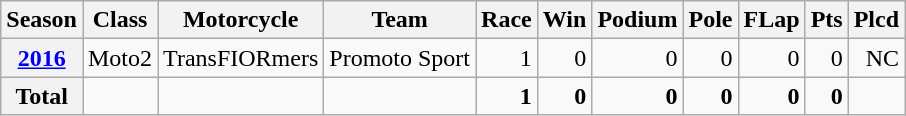<table class="wikitable" style=text-align:right>
<tr>
<th>Season</th>
<th>Class</th>
<th>Motorcycle</th>
<th>Team</th>
<th>Race</th>
<th>Win</th>
<th>Podium</th>
<th>Pole</th>
<th>FLap</th>
<th>Pts</th>
<th>Plcd</th>
</tr>
<tr>
<th><a href='#'>2016</a></th>
<td>Moto2</td>
<td>TransFIORmers</td>
<td>Promoto Sport</td>
<td>1</td>
<td>0</td>
<td>0</td>
<td>0</td>
<td>0</td>
<td>0</td>
<td>NC</td>
</tr>
<tr>
<th>Total</th>
<td></td>
<td></td>
<td></td>
<td><strong>1</strong></td>
<td><strong>0</strong></td>
<td><strong>0</strong></td>
<td><strong>0</strong></td>
<td><strong>0</strong></td>
<td><strong>0</strong></td>
<td></td>
</tr>
</table>
